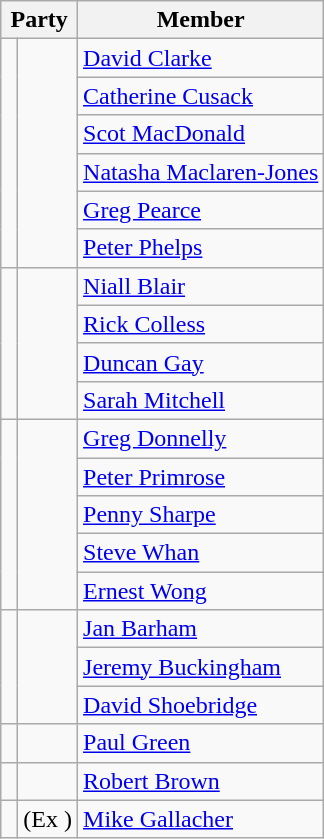<table class="wikitable">
<tr>
<th colspan="2">Party</th>
<th>Member</th>
</tr>
<tr>
<td rowspan="6"	> </td>
<td rowspan="6"></td>
<td><a href='#'>David Clarke</a></td>
</tr>
<tr>
<td><a href='#'>Catherine Cusack</a></td>
</tr>
<tr>
<td><a href='#'>Scot MacDonald</a></td>
</tr>
<tr>
<td><a href='#'>Natasha Maclaren-Jones</a></td>
</tr>
<tr>
<td><a href='#'>Greg Pearce</a></td>
</tr>
<tr>
<td><a href='#'>Peter Phelps</a></td>
</tr>
<tr>
<td rowspan="4"	> </td>
<td rowspan="4"></td>
<td><a href='#'>Niall Blair</a></td>
</tr>
<tr>
<td><a href='#'>Rick Colless</a></td>
</tr>
<tr>
<td><a href='#'>Duncan Gay</a></td>
</tr>
<tr>
<td><a href='#'>Sarah Mitchell</a></td>
</tr>
<tr>
<td rowspan="5"	> </td>
<td rowspan="5"></td>
<td><a href='#'>Greg Donnelly</a></td>
</tr>
<tr>
<td><a href='#'>Peter Primrose</a></td>
</tr>
<tr>
<td><a href='#'>Penny Sharpe</a></td>
</tr>
<tr>
<td><a href='#'>Steve Whan</a></td>
</tr>
<tr>
<td><a href='#'>Ernest Wong</a></td>
</tr>
<tr>
<td rowspan="3"	> </td>
<td rowspan="3"></td>
<td><a href='#'>Jan Barham</a></td>
</tr>
<tr>
<td><a href='#'>Jeremy Buckingham</a></td>
</tr>
<tr>
<td><a href='#'>David Shoebridge</a></td>
</tr>
<tr>
<td> </td>
<td></td>
<td><a href='#'>Paul Green</a></td>
</tr>
<tr>
<td> </td>
<td></td>
<td><a href='#'>Robert Brown</a></td>
</tr>
<tr>
<td> </td>
<td> (Ex )</td>
<td><a href='#'>Mike Gallacher</a></td>
</tr>
</table>
